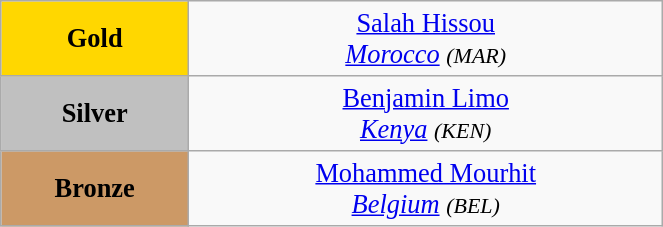<table class="wikitable" style=" text-align:center; font-size:110%;" width="35%">
<tr>
<td bgcolor="gold"><strong>Gold</strong></td>
<td> <a href='#'>Salah Hissou</a><br><em><a href='#'>Morocco</a> <small>(MAR)</small></em></td>
</tr>
<tr>
<td bgcolor="silver"><strong>Silver</strong></td>
<td> <a href='#'>Benjamin Limo</a><br><em><a href='#'>Kenya</a> <small>(KEN)</small></em></td>
</tr>
<tr>
<td bgcolor="CC9966"><strong>Bronze</strong></td>
<td> <a href='#'>Mohammed Mourhit</a><br><em><a href='#'>Belgium</a> <small>(BEL)</small></em></td>
</tr>
</table>
